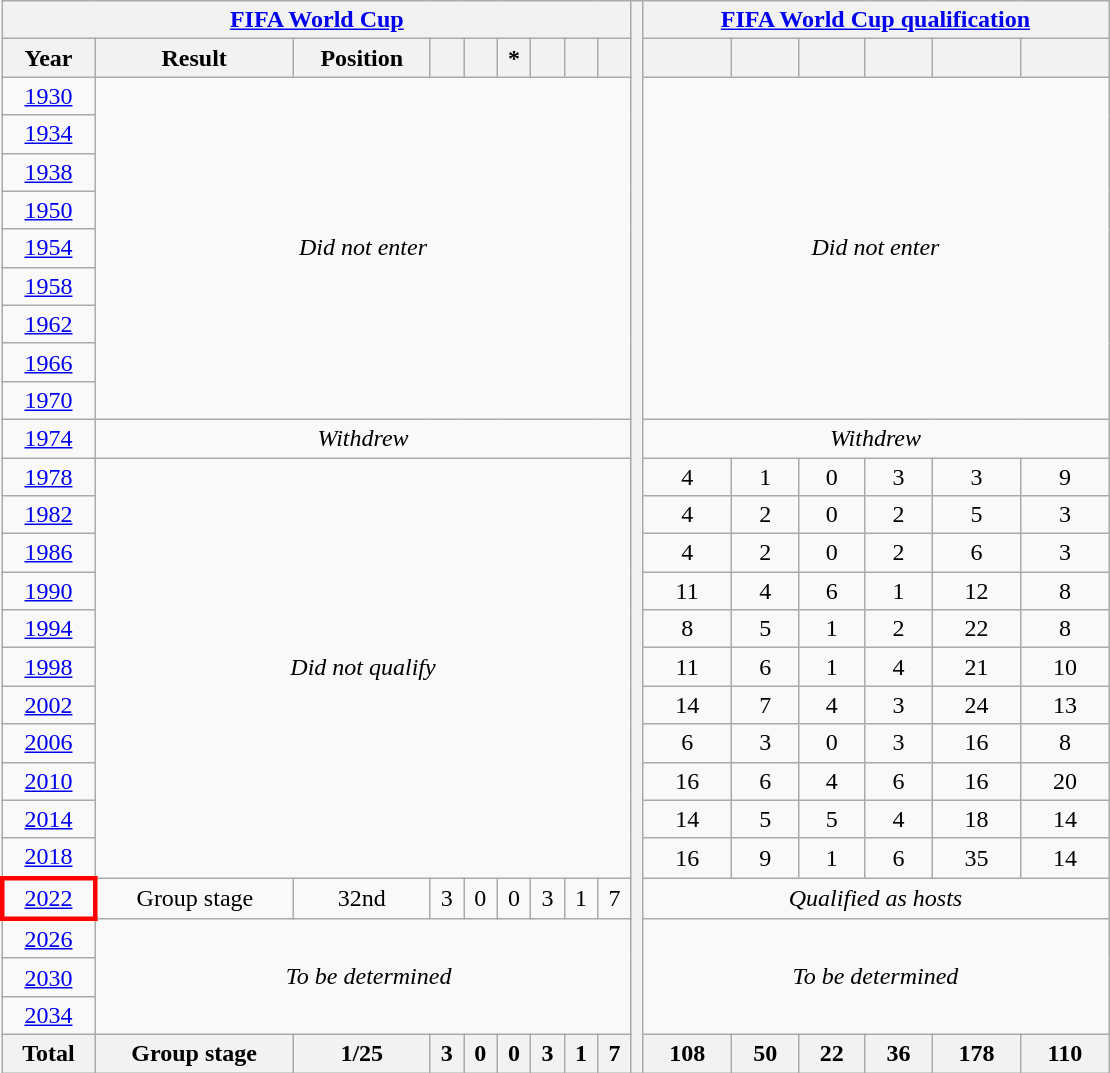<table class="wikitable" style="text-align: center;">
<tr>
<th colspan=9><a href='#'>FIFA World Cup</a></th>
<th style="width:1%;" rowspan="39"></th>
<th colspan=6><a href='#'>FIFA World Cup qualification</a></th>
</tr>
<tr>
<th>Year</th>
<th>Result</th>
<th>Position</th>
<th></th>
<th></th>
<th>*</th>
<th></th>
<th></th>
<th></th>
<th></th>
<th></th>
<th></th>
<th></th>
<th></th>
<th></th>
</tr>
<tr>
<td> <a href='#'>1930</a></td>
<td colspan=8 rowspan=9><em>Did not enter</em></td>
<td colspan=8 rowspan=9><em>Did not enter</em></td>
</tr>
<tr>
<td> <a href='#'>1934</a></td>
</tr>
<tr>
<td> <a href='#'>1938</a></td>
</tr>
<tr>
<td> <a href='#'>1950</a></td>
</tr>
<tr>
<td> <a href='#'>1954</a></td>
</tr>
<tr>
<td> <a href='#'>1958</a></td>
</tr>
<tr>
<td> <a href='#'>1962</a></td>
</tr>
<tr>
<td> <a href='#'>1966</a></td>
</tr>
<tr>
<td> <a href='#'>1970</a></td>
</tr>
<tr>
<td> <a href='#'>1974</a></td>
<td colspan=8><em>Withdrew</em></td>
<td colspan=6><em>Withdrew</em></td>
</tr>
<tr>
<td> <a href='#'>1978</a></td>
<td colspan=8 rowspan=11><em>Did not qualify</em></td>
<td>4</td>
<td>1</td>
<td>0</td>
<td>3</td>
<td>3</td>
<td>9</td>
</tr>
<tr>
<td> <a href='#'>1982</a></td>
<td>4</td>
<td>2</td>
<td>0</td>
<td>2</td>
<td>5</td>
<td>3</td>
</tr>
<tr>
<td> <a href='#'>1986</a></td>
<td>4</td>
<td>2</td>
<td>0</td>
<td>2</td>
<td>6</td>
<td>3</td>
</tr>
<tr>
<td> <a href='#'>1990</a></td>
<td>11</td>
<td>4</td>
<td>6</td>
<td>1</td>
<td>12</td>
<td>8</td>
</tr>
<tr>
<td> <a href='#'>1994</a></td>
<td>8</td>
<td>5</td>
<td>1</td>
<td>2</td>
<td>22</td>
<td>8</td>
</tr>
<tr>
<td> <a href='#'>1998</a></td>
<td>11</td>
<td>6</td>
<td>1</td>
<td>4</td>
<td>21</td>
<td>10</td>
</tr>
<tr>
<td>  <a href='#'>2002</a></td>
<td>14</td>
<td>7</td>
<td>4</td>
<td>3</td>
<td>24</td>
<td>13</td>
</tr>
<tr>
<td> <a href='#'>2006</a></td>
<td>6</td>
<td>3</td>
<td>0</td>
<td>3</td>
<td>16</td>
<td>8</td>
</tr>
<tr>
<td> <a href='#'>2010</a></td>
<td>16</td>
<td>6</td>
<td>4</td>
<td>6</td>
<td>16</td>
<td>20</td>
</tr>
<tr>
<td> <a href='#'>2014</a></td>
<td>14</td>
<td>5</td>
<td>5</td>
<td>4</td>
<td>18</td>
<td>14</td>
</tr>
<tr>
<td> <a href='#'>2018</a></td>
<td>16</td>
<td>9</td>
<td>1</td>
<td>6</td>
<td>35</td>
<td>14</td>
</tr>
<tr>
<td style="border: 3px solid red"> <a href='#'>2022</a></td>
<td>Group stage</td>
<td>32nd</td>
<td>3</td>
<td>0</td>
<td>0</td>
<td>3</td>
<td>1</td>
<td>7</td>
<td colspan=6><em>Qualified as hosts</em></td>
</tr>
<tr>
<td>   <a href='#'>2026</a></td>
<td rowspan=3 colspan=9><em>To be determined</em></td>
<td rowspan=3 colspan=9><em>To be determined</em></td>
</tr>
<tr>
<td>   <a href='#'>2030</a></td>
</tr>
<tr>
<td> <a href='#'>2034</a></td>
</tr>
<tr>
<th><strong>Total</strong></th>
<th><strong>Group stage</strong></th>
<th>1/25</th>
<th>3</th>
<th>0</th>
<th>0</th>
<th>3</th>
<th>1</th>
<th>7</th>
<th><strong>108</strong></th>
<th><strong>50</strong></th>
<th><strong>22</strong></th>
<th><strong>36</strong></th>
<th><strong>178</strong></th>
<th><strong>110</strong></th>
</tr>
</table>
